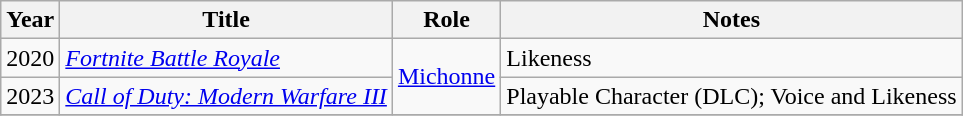<table class="wikitable sortable">
<tr>
<th>Year</th>
<th>Title</th>
<th>Role</th>
<th>Notes</th>
</tr>
<tr>
<td>2020</td>
<td><em><a href='#'>Fortnite Battle Royale</a></em></td>
<td rowspan="2"><a href='#'>Michonne</a></td>
<td>Likeness</td>
</tr>
<tr>
<td>2023</td>
<td><em><a href='#'>Call of Duty: Modern Warfare III</a></em></td>
<td>Playable Character (DLC); Voice and Likeness</td>
</tr>
<tr>
</tr>
</table>
